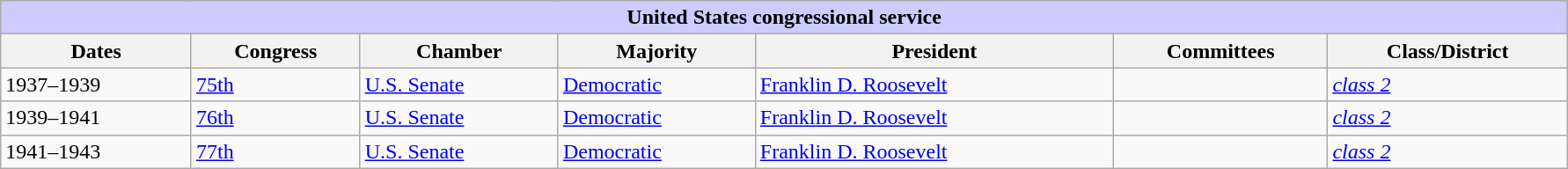<table class=wikitable style="width: 94%" style="text-align: center;" align="center">
<tr bgcolor=#cccccc>
<th colspan=7 style="background: #ccccff;">United States congressional service</th>
</tr>
<tr>
<th><strong>Dates</strong></th>
<th><strong>Congress</strong></th>
<th><strong>Chamber</strong></th>
<th><strong>Majority</strong></th>
<th><strong>President</strong></th>
<th><strong>Committees</strong></th>
<th><strong>Class/District</strong></th>
</tr>
<tr>
<td>1937–1939</td>
<td><a href='#'>75th</a></td>
<td><a href='#'>U.S. Senate</a></td>
<td><a href='#'>Democratic</a></td>
<td><a href='#'>Franklin D. Roosevelt</a></td>
<td></td>
<td><a href='#'><em>class 2</em></a></td>
</tr>
<tr>
<td>1939–1941</td>
<td><a href='#'>76th</a></td>
<td><a href='#'>U.S. Senate</a></td>
<td><a href='#'>Democratic</a></td>
<td><a href='#'>Franklin D. Roosevelt</a></td>
<td></td>
<td><a href='#'><em>class 2</em></a></td>
</tr>
<tr>
<td>1941–1943</td>
<td><a href='#'>77th</a></td>
<td><a href='#'>U.S. Senate</a></td>
<td><a href='#'>Democratic</a></td>
<td><a href='#'>Franklin D. Roosevelt</a></td>
<td></td>
<td><a href='#'><em>class 2</em></a></td>
</tr>
</table>
